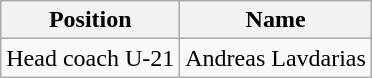<table class="wikitable" style="text-align: center;">
<tr>
<th>Position</th>
<th>Name</th>
</tr>
<tr>
<td>Head coach U-21</td>
<td style="text-align:left;">Andreas Lavdarias</td>
</tr>
</table>
